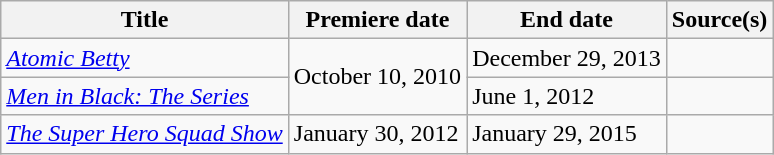<table class="wikitable sortable">
<tr>
<th>Title</th>
<th>Premiere date</th>
<th>End date</th>
<th>Source(s)</th>
</tr>
<tr>
<td><em><a href='#'>Atomic Betty</a></em></td>
<td rowspan=2>October 10, 2010</td>
<td>December 29, 2013</td>
<td></td>
</tr>
<tr>
<td><em><a href='#'>Men in Black: The Series</a></em></td>
<td>June 1, 2012</td>
<td></td>
</tr>
<tr>
<td><em><a href='#'>The Super Hero Squad Show</a></em></td>
<td>January 30, 2012</td>
<td>January 29, 2015</td>
<td></td>
</tr>
</table>
